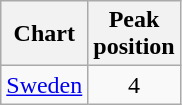<table class="wikitable sortable">
<tr>
<th align="left">Chart</th>
<th align="center">Peak<br>position</th>
</tr>
<tr>
<td><a href='#'>Sweden</a></td>
<td align="center">4</td>
</tr>
</table>
